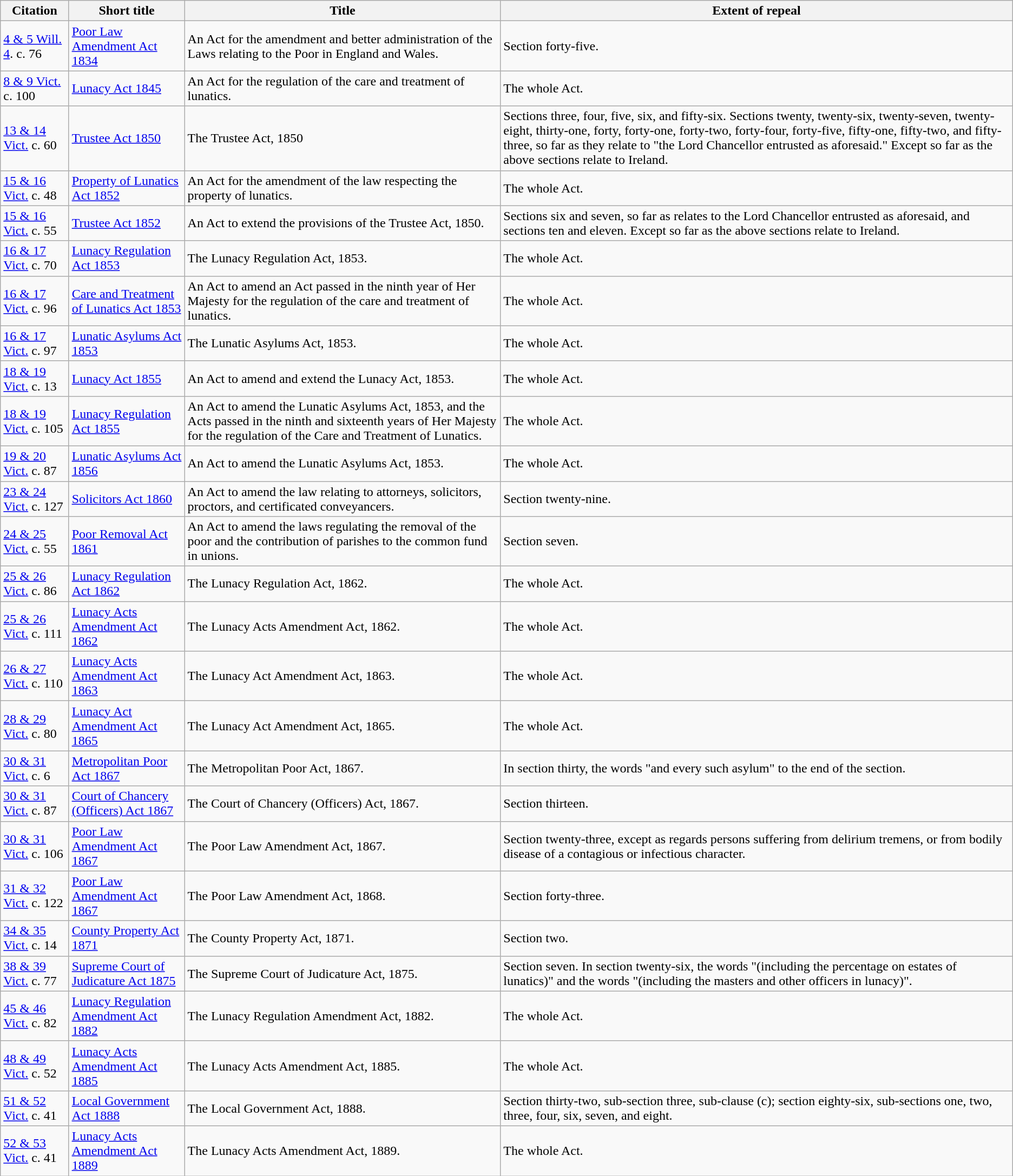<table class="wikitable">
<tr>
<th>Citation</th>
<th>Short title</th>
<th>Title</th>
<th>Extent of repeal</th>
</tr>
<tr>
<td><a href='#'>4 & 5 Will. 4</a>. c. 76</td>
<td><a href='#'>Poor Law Amendment Act 1834</a></td>
<td>An Act for the amendment and better administration of the Laws relating to the Poor in England and Wales.</td>
<td>Section forty-five.</td>
</tr>
<tr>
<td><a href='#'>8 & 9 Vict.</a> c. 100</td>
<td><a href='#'>Lunacy Act 1845</a></td>
<td>An Act for the regulation of the care and treatment of lunatics.</td>
<td>The whole Act.</td>
</tr>
<tr>
<td><a href='#'>13 & 14 Vict.</a> c. 60</td>
<td><a href='#'>Trustee Act 1850</a></td>
<td>The Trustee Act, 1850</td>
<td>Sections three, four, five, six, and fifty-six. Sections twenty, twenty-six, twenty-seven, twenty-eight, thirty-one, forty, forty-one, forty-two, forty-four, forty-five, fifty-one, fifty-two, and fifty-three, so far as they relate to "the Lord Chancellor entrusted as aforesaid." Except so far as the above sections relate to Ireland.</td>
</tr>
<tr>
<td><a href='#'>15 & 16 Vict.</a> c. 48</td>
<td><a href='#'>Property of Lunatics Act 1852</a></td>
<td>An Act for the amendment of the law respecting the property of lunatics.</td>
<td>The whole Act.</td>
</tr>
<tr>
<td><a href='#'>15 & 16 Vict.</a> c. 55</td>
<td><a href='#'>Trustee Act 1852</a></td>
<td>An Act to extend the provisions of the Trustee Act, 1850.</td>
<td>Sections six and seven, so far as relates to the Lord Chancellor entrusted as aforesaid, and sections ten and eleven. Except so far as the above sections relate to Ireland.</td>
</tr>
<tr>
<td><a href='#'>16 & 17 Vict.</a> c. 70</td>
<td><a href='#'>Lunacy Regulation Act 1853</a></td>
<td>The Lunacy Regulation Act, 1853.</td>
<td>The whole Act.</td>
</tr>
<tr>
<td><a href='#'>16 & 17 Vict.</a> c. 96</td>
<td><a href='#'>Care and Treatment of Lunatics Act 1853</a></td>
<td>An Act to amend an Act passed in the ninth year of Her Majesty for the regulation of the care and treatment of lunatics.</td>
<td>The whole Act.</td>
</tr>
<tr>
<td><a href='#'>16 & 17 Vict.</a> c. 97</td>
<td><a href='#'>Lunatic Asylums Act 1853</a></td>
<td>The Lunatic Asylums Act, 1853.</td>
<td>The whole Act.</td>
</tr>
<tr>
<td><a href='#'>18 & 19 Vict.</a> c. 13</td>
<td><a href='#'>Lunacy Act 1855</a></td>
<td>An Act to amend and extend the Lunacy Act, 1853.</td>
<td>The whole Act.</td>
</tr>
<tr>
<td><a href='#'>18 & 19 Vict.</a> c. 105</td>
<td><a href='#'>Lunacy Regulation Act 1855</a></td>
<td>An Act to amend the Lunatic Asylums Act, 1853, and the Acts passed in the ninth and sixteenth years of Her Majesty for the regulation of the Care and Treatment of Lunatics.</td>
<td>The whole Act.</td>
</tr>
<tr>
<td><a href='#'>19 & 20 Vict.</a> c. 87</td>
<td><a href='#'>Lunatic Asylums Act 1856</a></td>
<td>An Act to amend the Lunatic Asylums Act, 1853.</td>
<td>The whole Act.</td>
</tr>
<tr>
<td><a href='#'>23 & 24 Vict.</a> c. 127</td>
<td><a href='#'>Solicitors Act 1860</a></td>
<td>An Act to amend the law relating to attorneys, solicitors, proctors, and certificated conveyancers.</td>
<td>Section twenty-nine.</td>
</tr>
<tr>
<td><a href='#'>24 & 25 Vict.</a> c. 55</td>
<td><a href='#'>Poor Removal Act 1861</a></td>
<td>An Act to amend the laws regulating the removal of the poor and the contribution of parishes to the common fund in unions.</td>
<td>Section seven.</td>
</tr>
<tr>
<td><a href='#'>25 & 26 Vict.</a> c. 86</td>
<td><a href='#'>Lunacy Regulation Act 1862</a></td>
<td>The Lunacy Regulation Act, 1862.</td>
<td>The whole Act.</td>
</tr>
<tr>
<td><a href='#'>25 & 26 Vict.</a> c. 111</td>
<td><a href='#'>Lunacy Acts Amendment Act 1862</a></td>
<td>The Lunacy Acts Amendment Act, 1862.</td>
<td>The whole Act.</td>
</tr>
<tr>
<td><a href='#'>26 & 27 Vict.</a> c. 110</td>
<td><a href='#'>Lunacy Acts Amendment Act 1863</a></td>
<td>The Lunacy Act Amendment Act, 1863.</td>
<td>The whole Act.</td>
</tr>
<tr>
<td><a href='#'>28 & 29 Vict.</a> c. 80</td>
<td><a href='#'>Lunacy Act Amendment Act 1865</a></td>
<td>The Lunacy Act Amendment Act, 1865.</td>
<td>The whole Act.</td>
</tr>
<tr>
<td><a href='#'>30 & 31 Vict.</a> c. 6</td>
<td><a href='#'>Metropolitan Poor Act 1867</a></td>
<td>The Metropolitan Poor Act, 1867.</td>
<td>In section thirty, the words "and every such asylum" to the end of the section.</td>
</tr>
<tr>
<td><a href='#'>30 & 31 Vict.</a> c. 87</td>
<td><a href='#'>Court of Chancery (Officers) Act 1867</a></td>
<td>The Court of Chancery (Officers) Act, 1867.</td>
<td>Section thirteen.</td>
</tr>
<tr>
<td><a href='#'>30 & 31 Vict.</a> c. 106</td>
<td><a href='#'>Poor Law Amendment Act 1867</a></td>
<td>The Poor Law Amendment Act, 1867.</td>
<td>Section twenty-three, except as regards persons suffering from delirium tremens, or from bodily disease of a contagious or infectious character.</td>
</tr>
<tr>
<td><a href='#'>31 & 32 Vict.</a> c. 122</td>
<td><a href='#'>Poor Law Amendment Act 1867</a></td>
<td>The Poor Law Amendment Act, 1868.</td>
<td>Section forty-three.</td>
</tr>
<tr>
<td><a href='#'>34 & 35 Vict.</a> c. 14</td>
<td><a href='#'>County Property Act 1871</a></td>
<td>The County Property Act, 1871.</td>
<td>Section two.</td>
</tr>
<tr>
<td><a href='#'>38 & 39 Vict.</a> c. 77</td>
<td><a href='#'>Supreme Court of Judicature Act 1875</a></td>
<td>The Supreme Court of Judicature Act, 1875.</td>
<td>Section seven. In section twenty-six, the words "(including the percentage on estates of lunatics)" and the words "(including the masters and other officers in lunacy)".</td>
</tr>
<tr>
<td><a href='#'>45 & 46 Vict.</a> c. 82</td>
<td><a href='#'>Lunacy Regulation Amendment Act 1882</a></td>
<td>The Lunacy Regulation Amendment Act, 1882.</td>
<td>The whole Act.</td>
</tr>
<tr>
<td><a href='#'>48 & 49 Vict.</a> c. 52</td>
<td><a href='#'>Lunacy Acts Amendment Act 1885</a></td>
<td>The Lunacy Acts Amendment Act, 1885.</td>
<td>The whole Act.</td>
</tr>
<tr>
<td><a href='#'>51 & 52 Vict.</a> c. 41</td>
<td><a href='#'>Local Government Act 1888</a></td>
<td>The Local Government Act, 1888.</td>
<td>Section thirty-two, sub-section three, sub-clause (c); section eighty-six, sub-sections one, two, three, four, six, seven, and eight.</td>
</tr>
<tr>
<td><a href='#'>52 & 53 Vict.</a> c. 41</td>
<td><a href='#'>Lunacy Acts Amendment Act 1889</a></td>
<td>The Lunacy Acts Amendment Act, 1889.</td>
<td>The whole Act.</td>
</tr>
</table>
